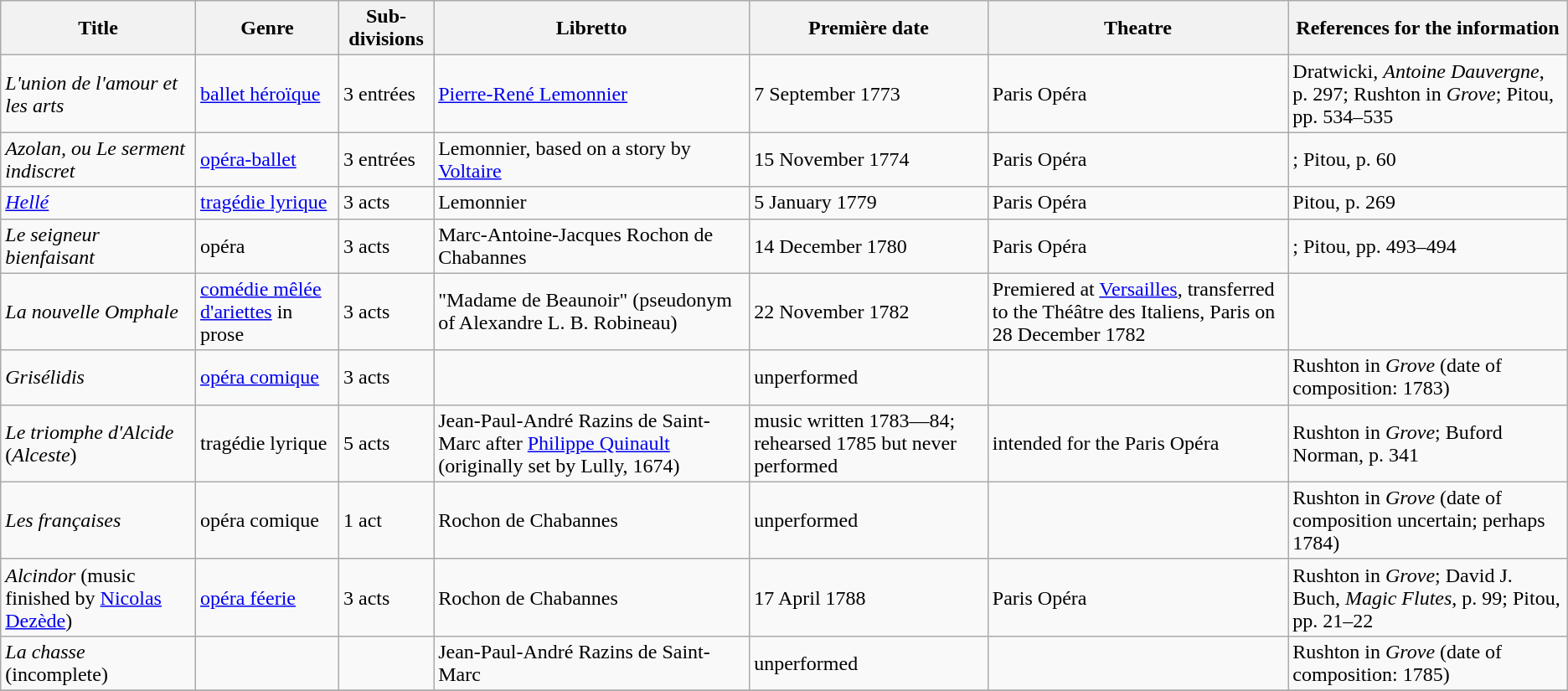<table class="wikitable sortable">
<tr>
<th>Title</th>
<th>Genre</th>
<th>Sub­divisions</th>
<th>Libretto</th>
<th>Première date</th>
<th>Theatre</th>
<th>References for the information</th>
</tr>
<tr>
<td><em>L'union de l'amour et les arts</em></td>
<td><a href='#'>ballet héroïque</a></td>
<td>3 entrées</td>
<td><a href='#'>Pierre-René Lemonnier</a></td>
<td>7 September 1773</td>
<td>Paris Opéra</td>
<td>Dratwicki, <em>Antoine Dauvergne</em>, p. 297; Rushton in <em>Grove</em>; Pitou, pp. 534–535</td>
</tr>
<tr>
<td><em>Azolan, ou Le serment indiscret</em></td>
<td><a href='#'>opéra-ballet</a></td>
<td>3 entrées</td>
<td>Lemonnier, based on a story by <a href='#'>Voltaire</a></td>
<td>15 November 1774</td>
<td>Paris Opéra</td>
<td>; Pitou, p. 60</td>
</tr>
<tr>
<td><em><a href='#'>Hellé</a></em></td>
<td><a href='#'>tragédie lyrique</a></td>
<td>3 acts</td>
<td>Lemonnier </td>
<td>5 January 1779</td>
<td>Paris Opéra</td>
<td>Pitou, p. 269</td>
</tr>
<tr>
<td><em>Le seigneur bienfaisant</em></td>
<td>opéra</td>
<td>3 acts</td>
<td>Marc-Antoine-Jacques Rochon de Chabannes</td>
<td>14 December 1780</td>
<td>Paris Opéra</td>
<td>; Pitou, pp. 493–494</td>
</tr>
<tr>
<td><em>La nouvelle Omphale</em></td>
<td><a href='#'>comédie mêlée d'ariettes</a> in prose</td>
<td>3 acts</td>
<td>"Madame de Beaunoir" (pseudonym of Alexandre L. B. Robineau) </td>
<td>22 November 1782</td>
<td>Premiered at <a href='#'>Versailles</a>, transferred to the Théâtre des Italiens, Paris on 28 December 1782</td>
<td></td>
</tr>
<tr>
<td><em>Grisélidis</em></td>
<td><a href='#'>opéra comique</a></td>
<td>3 acts</td>
<td></td>
<td>unperformed</td>
<td></td>
<td>Rushton in <em>Grove</em> (date of composition: 1783)</td>
</tr>
<tr>
<td><em>Le triomphe d'Alcide</em> (<em>Alceste</em>)</td>
<td>tragédie lyrique</td>
<td>5 acts</td>
<td>Jean-Paul-André Razins de Saint-Marc after <a href='#'>Philippe Quinault</a> (originally set by Lully, 1674)</td>
<td>music written 1783—84; rehearsed 1785 but never performed</td>
<td>intended for the Paris Opéra</td>
<td>Rushton in <em>Grove</em>; Buford Norman, p. 341</td>
</tr>
<tr>
<td><em>Les françaises</em></td>
<td>opéra comique</td>
<td>1 act</td>
<td>Rochon de Chabannes</td>
<td>unperformed</td>
<td></td>
<td>Rushton in <em>Grove</em> (date of composition uncertain; perhaps 1784)</td>
</tr>
<tr>
<td><em>Alcindor</em> (music finished by <a href='#'>Nicolas Dezède</a>)</td>
<td><a href='#'>opéra féerie</a></td>
<td>3 acts</td>
<td>Rochon de Chabannes</td>
<td>17 April 1788</td>
<td>Paris Opéra</td>
<td>Rushton in <em>Grove</em>; David J. Buch, <em>Magic Flutes</em>, p. 99; Pitou, pp. 21–22</td>
</tr>
<tr>
<td><em>La chasse</em> (incomplete)</td>
<td></td>
<td></td>
<td>Jean-Paul-André Razins de Saint-Marc</td>
<td>unperformed</td>
<td></td>
<td>Rushton in <em>Grove</em> (date of composition: 1785)</td>
</tr>
<tr>
</tr>
</table>
